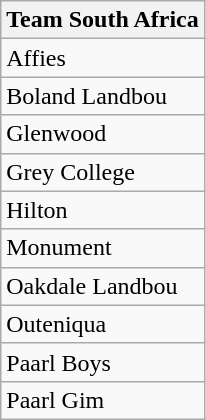<table class="wikitable">
<tr>
<th>Team South Africa </th>
</tr>
<tr>
<td>Affies</td>
</tr>
<tr>
<td>Boland Landbou</td>
</tr>
<tr>
<td>Glenwood</td>
</tr>
<tr>
<td>Grey College</td>
</tr>
<tr>
<td>Hilton</td>
</tr>
<tr>
<td>Monument</td>
</tr>
<tr>
<td>Oakdale Landbou</td>
</tr>
<tr>
<td>Outeniqua</td>
</tr>
<tr>
<td>Paarl Boys</td>
</tr>
<tr>
<td>Paarl Gim</td>
</tr>
</table>
